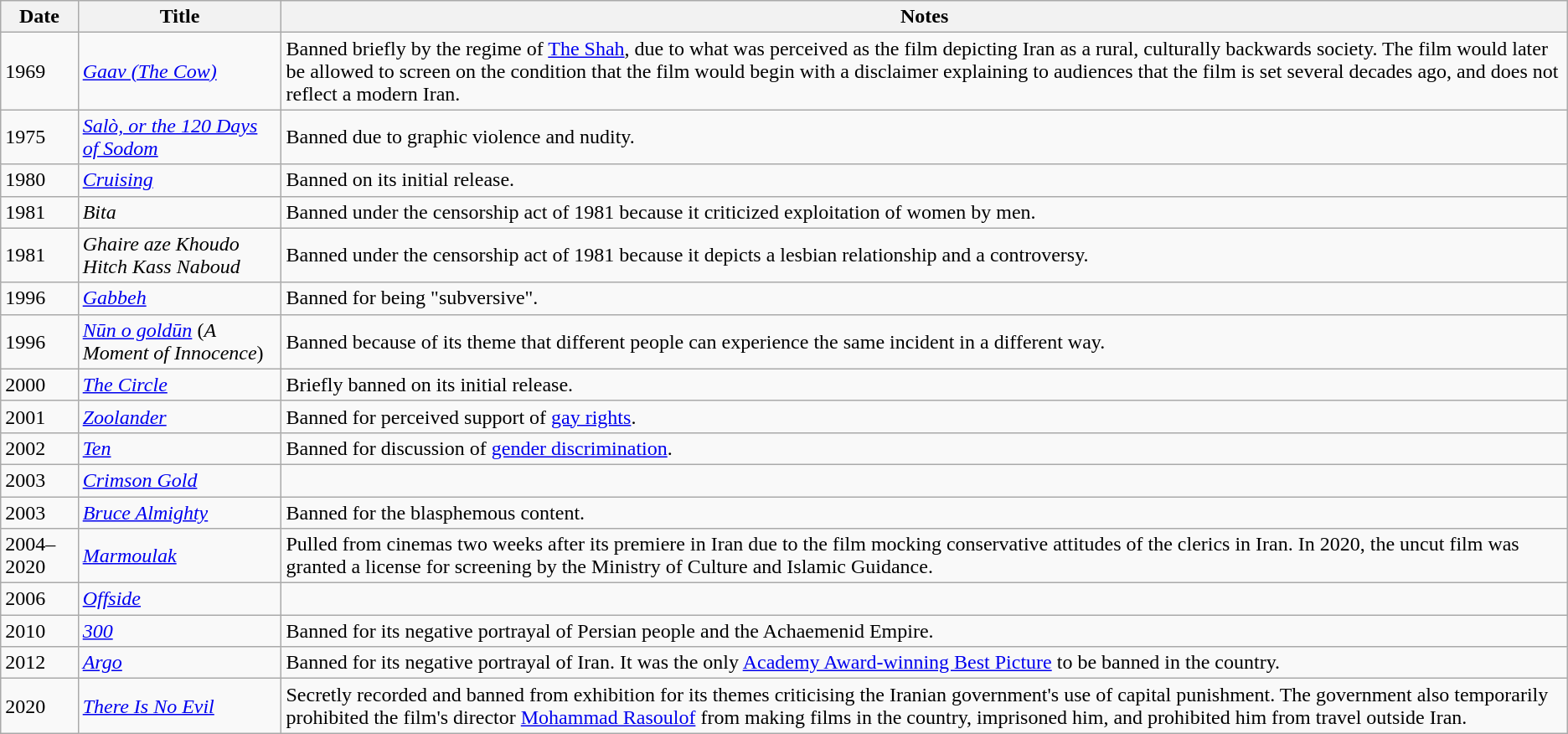<table class="wikitable sortable">
<tr>
<th>Date</th>
<th>Title</th>
<th>Notes</th>
</tr>
<tr>
<td>1969</td>
<td><em><a href='#'>Gaav (The Cow)</a></em></td>
<td>Banned briefly by the regime of <a href='#'>The Shah</a>, due to what was perceived as the film depicting Iran as a rural, culturally backwards society. The film would later be allowed to screen on the condition that the film would begin with a disclaimer explaining to audiences that the film is set several decades ago, and does not reflect a modern Iran.</td>
</tr>
<tr>
<td>1975</td>
<td><em><a href='#'>Salò, or the 120 Days of Sodom</a></em></td>
<td>Banned due to graphic violence and nudity.</td>
</tr>
<tr>
<td>1980</td>
<td><em><a href='#'>Cruising</a></em></td>
<td>Banned on its initial release.</td>
</tr>
<tr>
<td>1981</td>
<td><em>Bita</em></td>
<td>Banned under the censorship act of 1981 because it criticized exploitation of women by men.</td>
</tr>
<tr>
<td>1981</td>
<td><em>Ghaire aze Khoudo Hitch Kass Naboud</em></td>
<td>Banned under the censorship act of 1981 because it depicts a lesbian relationship and a controversy.</td>
</tr>
<tr>
<td>1996</td>
<td><em><a href='#'>Gabbeh</a></em></td>
<td>Banned for being "subversive".</td>
</tr>
<tr>
<td>1996</td>
<td><em><a href='#'>Nūn o goldūn</a></em> (<em>A Moment of Innocence</em>)</td>
<td>Banned because of its theme that different people can experience the same incident in a different way.</td>
</tr>
<tr>
<td>2000</td>
<td><em><a href='#'>The Circle</a></em></td>
<td>Briefly banned on its initial release.</td>
</tr>
<tr>
<td>2001</td>
<td><em><a href='#'>Zoolander</a></em></td>
<td>Banned for perceived support of <a href='#'>gay rights</a>.</td>
</tr>
<tr>
<td>2002</td>
<td><em><a href='#'>Ten</a></em></td>
<td>Banned for discussion of <a href='#'>gender discrimination</a>.</td>
</tr>
<tr>
<td>2003</td>
<td><em><a href='#'>Crimson Gold</a></em></td>
<td></td>
</tr>
<tr>
<td>2003</td>
<td><em><a href='#'>Bruce Almighty</a></em></td>
<td>Banned for the blasphemous content.</td>
</tr>
<tr>
<td>2004–2020</td>
<td><em><a href='#'>Marmoulak</a></em></td>
<td>Pulled from cinemas two weeks after its premiere in Iran due to the film mocking conservative attitudes of the clerics in Iran. In 2020, the uncut film was granted a license for screening by the Ministry of Culture and Islamic Guidance.</td>
</tr>
<tr>
<td>2006</td>
<td><em><a href='#'>Offside</a></em></td>
<td></td>
</tr>
<tr>
<td>2010</td>
<td><em><a href='#'>300</a></em></td>
<td>Banned for its negative portrayal of Persian people and the Achaemenid Empire.</td>
</tr>
<tr>
<td>2012</td>
<td><em><a href='#'>Argo</a></em></td>
<td>Banned for its negative portrayal of Iran. It was the only <a href='#'>Academy Award-winning Best Picture</a> to be banned in the country.</td>
</tr>
<tr>
<td>2020</td>
<td><em><a href='#'>There Is No Evil</a></em></td>
<td>Secretly recorded and banned from exhibition for its themes criticising the Iranian government's use of capital punishment. The government also temporarily prohibited the film's director <a href='#'>Mohammad Rasoulof</a> from making films in the country, imprisoned him, and prohibited him from travel outside Iran.</td>
</tr>
</table>
